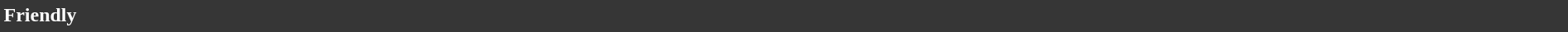<table style="width: 100%; background:#363636; color:white;">
<tr>
<td><strong>Friendly</strong></td>
</tr>
<tr>
</tr>
</table>
